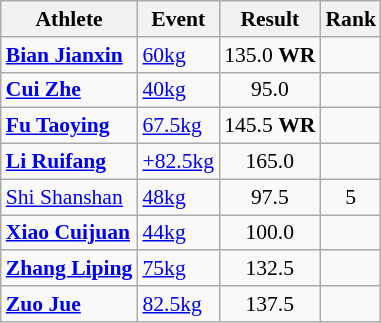<table class=wikitable style="font-size:90%">
<tr>
<th>Athlete</th>
<th>Event</th>
<th>Result</th>
<th>Rank</th>
</tr>
<tr>
<td><strong><a href='#'>Bian Jianxin</a></strong></td>
<td><a href='#'>60kg</a></td>
<td style="text-align:center;">135.0 <strong>WR</strong></td>
<td style="text-align:center;"></td>
</tr>
<tr>
<td><strong><a href='#'>Cui Zhe</a></strong></td>
<td><a href='#'>40kg</a></td>
<td style="text-align:center;">95.0</td>
<td style="text-align:center;"></td>
</tr>
<tr>
<td><strong><a href='#'>Fu Taoying</a></strong></td>
<td><a href='#'>67.5kg</a></td>
<td style="text-align:center;">145.5 <strong>WR</strong></td>
<td style="text-align:center;"></td>
</tr>
<tr>
<td><strong><a href='#'>Li Ruifang</a></strong></td>
<td><a href='#'>+82.5kg</a></td>
<td style="text-align:center;">165.0</td>
<td style="text-align:center;"></td>
</tr>
<tr>
<td><a href='#'>Shi Shanshan</a></td>
<td><a href='#'>48kg</a></td>
<td style="text-align:center;">97.5</td>
<td style="text-align:center;">5</td>
</tr>
<tr>
<td><strong><a href='#'>Xiao Cuijuan</a></strong></td>
<td><a href='#'>44kg</a></td>
<td style="text-align:center;">100.0</td>
<td style="text-align:center;"></td>
</tr>
<tr>
<td><strong><a href='#'>Zhang Liping</a></strong></td>
<td><a href='#'>75kg</a></td>
<td style="text-align:center;">132.5</td>
<td style="text-align:center;"></td>
</tr>
<tr>
<td><strong><a href='#'>Zuo Jue</a></strong></td>
<td><a href='#'>82.5kg</a></td>
<td style="text-align:center;">137.5</td>
<td style="text-align:center;"></td>
</tr>
</table>
